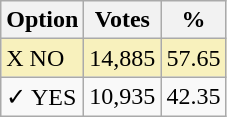<table class="wikitable">
<tr>
<th>Option</th>
<th>Votes</th>
<th>%</th>
</tr>
<tr>
<td style=background:#f8f1bd>X NO</td>
<td style=background:#f8f1bd>14,885</td>
<td style=background:#f8f1bd>57.65</td>
</tr>
<tr>
<td>✓ YES</td>
<td>10,935</td>
<td>42.35</td>
</tr>
</table>
